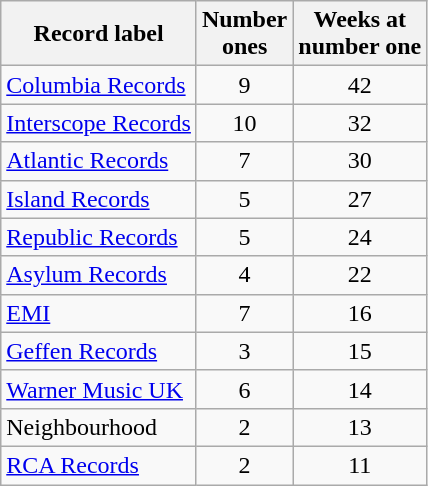<table class="wikitable sortable" style="text-align:center;">
<tr>
<th scope=col>Record label</th>
<th scope=col>Number<br>ones</th>
<th scope=col>Weeks at<br>number one</th>
</tr>
<tr>
<td align=left><a href='#'>Columbia Records</a></td>
<td align=center>9</td>
<td align=center>42</td>
</tr>
<tr>
<td align=left><a href='#'>Interscope Records</a></td>
<td align=center>10</td>
<td align=center>32</td>
</tr>
<tr>
<td align=left><a href='#'>Atlantic Records</a></td>
<td align=center>7</td>
<td align=center>30</td>
</tr>
<tr>
<td align=left><a href='#'>Island Records</a></td>
<td align=center>5</td>
<td align=center>27</td>
</tr>
<tr>
<td align=left><a href='#'>Republic Records</a></td>
<td align=center>5</td>
<td align=center>24</td>
</tr>
<tr>
<td align=left><a href='#'>Asylum Records</a></td>
<td align=center>4</td>
<td align=center>22</td>
</tr>
<tr>
<td align=left><a href='#'>EMI</a></td>
<td align=center>7</td>
<td align=center>16</td>
</tr>
<tr>
<td align=left><a href='#'>Geffen Records</a></td>
<td align=center>3</td>
<td align=center>15</td>
</tr>
<tr>
<td align=left><a href='#'>Warner Music UK</a></td>
<td align=center>6</td>
<td align=center>14</td>
</tr>
<tr>
<td align=left>Neighbourhood</td>
<td align=center>2</td>
<td align=center>13</td>
</tr>
<tr>
<td align=left><a href='#'>RCA Records</a></td>
<td align=center>2</td>
<td align=center>11</td>
</tr>
</table>
